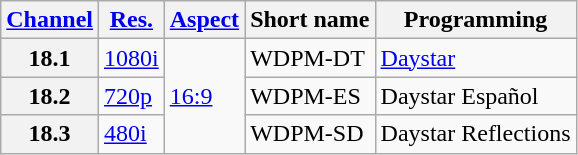<table class="wikitable">
<tr>
<th scope = "col"><a href='#'>Channel</a></th>
<th scope = "col"><a href='#'>Res.</a></th>
<th scope = "col"><a href='#'>Aspect</a></th>
<th scope = "col">Short name</th>
<th scope = "col">Programming</th>
</tr>
<tr>
<th scope = "row">18.1</th>
<td><a href='#'>1080i</a></td>
<td rowspan=3><a href='#'>16:9</a></td>
<td>WDPM-DT</td>
<td><a href='#'>Daystar</a></td>
</tr>
<tr>
<th scope = "row">18.2</th>
<td><a href='#'>720p</a></td>
<td>WDPM-ES</td>
<td>Daystar Español</td>
</tr>
<tr>
<th scope = "row">18.3</th>
<td><a href='#'>480i</a></td>
<td>WDPM-SD</td>
<td>Daystar Reflections</td>
</tr>
</table>
